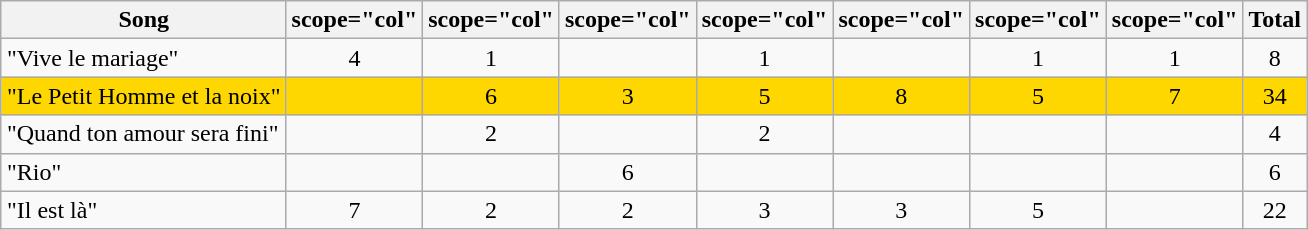<table class="wikitable plainrowheaders" style="margin: 1em auto 1em auto; text-align:center;">
<tr>
<th scope="col">Song</th>
<th>scope="col" </th>
<th>scope="col" </th>
<th>scope="col" </th>
<th>scope="col" </th>
<th>scope="col" </th>
<th>scope="col" </th>
<th>scope="col" </th>
<th scope="col">Total</th>
</tr>
<tr>
<td align="left">"Vive le mariage"</td>
<td>4</td>
<td>1</td>
<td></td>
<td>1</td>
<td></td>
<td>1</td>
<td>1</td>
<td>8</td>
</tr>
<tr style="background:gold">
<td align="left">"Le Petit Homme et la noix"</td>
<td></td>
<td>6</td>
<td>3</td>
<td>5</td>
<td>8</td>
<td>5</td>
<td>7</td>
<td>34</td>
</tr>
<tr>
<td align="left">"Quand ton amour sera fini"</td>
<td></td>
<td>2</td>
<td></td>
<td>2</td>
<td></td>
<td></td>
<td></td>
<td>4</td>
</tr>
<tr>
<td align="left">"Rio"</td>
<td></td>
<td></td>
<td>6</td>
<td></td>
<td></td>
<td></td>
<td></td>
<td>6</td>
</tr>
<tr>
<td align="left">"Il est là"</td>
<td>7</td>
<td>2</td>
<td>2</td>
<td>3</td>
<td>3</td>
<td>5</td>
<td></td>
<td>22</td>
</tr>
</table>
